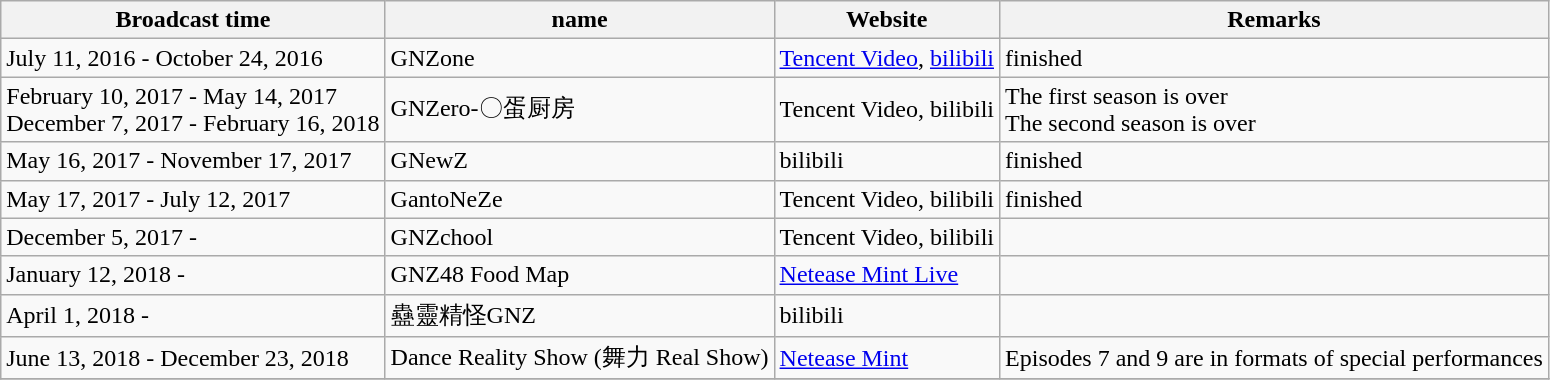<table class="wikitable sortable">
<tr>
<th>Broadcast time</th>
<th>name</th>
<th>Website</th>
<th>Remarks</th>
</tr>
<tr>
<td>July 11, 2016 - October 24, 2016</td>
<td>GNZone</td>
<td><a href='#'>Tencent Video</a>, <a href='#'>bilibili</a></td>
<td>finished</td>
</tr>
<tr>
<td>February 10, 2017 - May 14, 2017<br> December 7, 2017 - February 16, 2018</td>
<td>GNZero-〇蛋厨房</td>
<td>Tencent Video, bilibili</td>
<td>The first season is over<br>The second season is over</td>
</tr>
<tr>
<td>May 16, 2017 - November 17, 2017</td>
<td>GNewZ</td>
<td>bilibili</td>
<td>finished</td>
</tr>
<tr>
<td>May 17, 2017 - July 12, 2017</td>
<td>GantoNeZe</td>
<td>Tencent Video, bilibili</td>
<td>finished</td>
</tr>
<tr>
<td>December 5, 2017 -</td>
<td>GNZchool</td>
<td>Tencent Video, bilibili</td>
<td></td>
</tr>
<tr>
<td>January 12, 2018 -</td>
<td>GNZ48 Food Map</td>
<td><a href='#'>Netease Mint Live</a></td>
<td></td>
</tr>
<tr>
<td>April 1, 2018 -</td>
<td>蠱靈精怪GNZ</td>
<td>bilibili</td>
<td></td>
</tr>
<tr>
<td>June 13, 2018 - December 23, 2018</td>
<td>Dance Reality Show (舞力 Real Show)</td>
<td><a href='#'>Netease Mint</a></td>
<td>Episodes 7 and 9 are in formats of special performances</td>
</tr>
<tr>
</tr>
</table>
